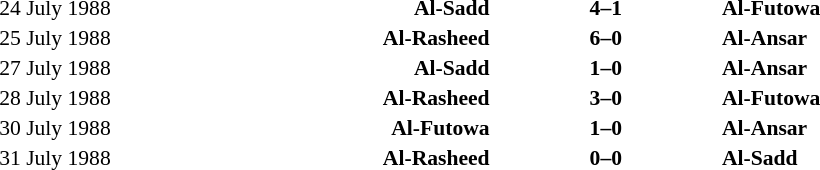<table width=100% cellspacing=1>
<tr>
<th width=10%></th>
<th width=20%></th>
<th width=12%></th>
<th width=20%></th>
<th></th>
</tr>
<tr style=font-size:90%>
<td align=right>24 July 1988</td>
<td align=right><strong>Al-Sadd</strong> </td>
<td align=center><strong>4–1</strong></td>
<td> <strong>Al-Futowa</strong></td>
</tr>
<tr style=font-size:90%>
<td align=right>25 July 1988</td>
<td align=right><strong>Al-Rasheed</strong> </td>
<td align=center><strong>6–0</strong></td>
<td> <strong>Al-Ansar</strong></td>
</tr>
<tr style=font-size:90%>
<td align=right>27 July 1988</td>
<td align=right><strong>Al-Sadd</strong> </td>
<td align=center><strong>1–0</strong></td>
<td> <strong>Al-Ansar</strong></td>
</tr>
<tr style=font-size:90%>
<td align=right>28 July 1988</td>
<td align=right><strong>Al-Rasheed</strong> </td>
<td align=center><strong>3–0</strong></td>
<td> <strong>Al-Futowa</strong></td>
</tr>
<tr style=font-size:90%>
<td align=right>30 July 1988</td>
<td align=right><strong>Al-Futowa</strong> </td>
<td align=center><strong>1–0</strong></td>
<td> <strong>Al-Ansar</strong></td>
</tr>
<tr style=font-size:90%>
<td align=right>31 July 1988</td>
<td align=right><strong>Al-Rasheed</strong> </td>
<td align=center><strong>0–0</strong></td>
<td> <strong>Al-Sadd</strong></td>
</tr>
</table>
